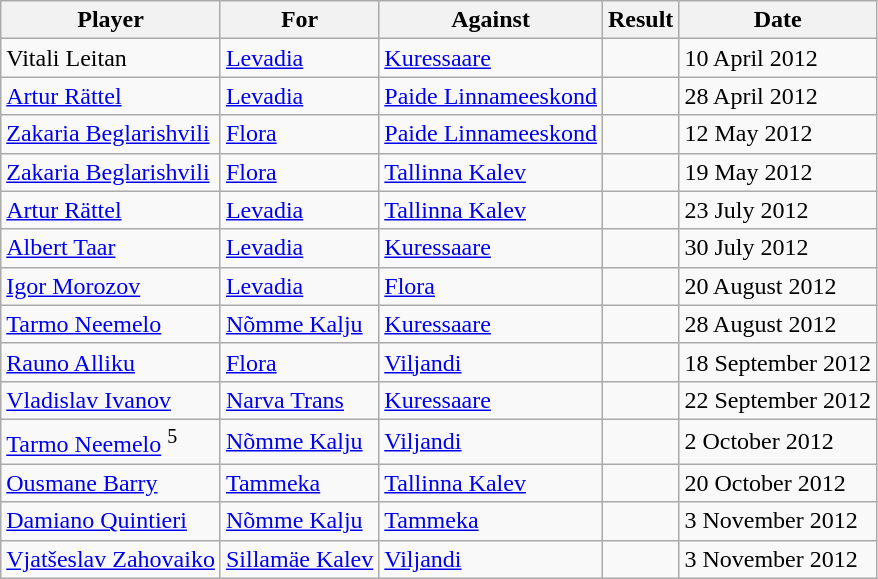<table class="wikitable sortable">
<tr>
<th>Player</th>
<th>For</th>
<th>Against</th>
<th style="text-align:center">Result</th>
<th>Date</th>
</tr>
<tr>
<td> Vitali Leitan</td>
<td><a href='#'>Levadia</a></td>
<td><a href='#'>Kuressaare</a></td>
<td style="text-align:center;"></td>
<td>10 April 2012</td>
</tr>
<tr>
<td> <a href='#'>Artur Rättel</a></td>
<td><a href='#'>Levadia</a></td>
<td><a href='#'>Paide Linnameeskond</a></td>
<td style="text-align:center;"></td>
<td>28 April 2012</td>
</tr>
<tr>
<td> <a href='#'>Zakaria Beglarishvili</a></td>
<td><a href='#'>Flora</a></td>
<td><a href='#'>Paide Linnameeskond</a></td>
<td style="text-align:center;"></td>
<td>12 May 2012</td>
</tr>
<tr>
<td> <a href='#'>Zakaria Beglarishvili</a></td>
<td><a href='#'>Flora</a></td>
<td><a href='#'>Tallinna Kalev</a></td>
<td style="text-align:center;"></td>
<td>19 May 2012</td>
</tr>
<tr>
<td> <a href='#'>Artur Rättel</a></td>
<td><a href='#'>Levadia</a></td>
<td><a href='#'>Tallinna Kalev</a></td>
<td style="text-align:center;"></td>
<td>23 July 2012</td>
</tr>
<tr>
<td> <a href='#'>Albert Taar</a></td>
<td><a href='#'>Levadia</a></td>
<td><a href='#'>Kuressaare</a></td>
<td style="text-align:center;"></td>
<td>30 July 2012</td>
</tr>
<tr>
<td> <a href='#'>Igor Morozov</a></td>
<td><a href='#'>Levadia</a></td>
<td><a href='#'>Flora</a></td>
<td style="text-align:center;"></td>
<td>20 August 2012</td>
</tr>
<tr>
<td> <a href='#'>Tarmo Neemelo</a></td>
<td><a href='#'>Nõmme Kalju</a></td>
<td><a href='#'>Kuressaare</a></td>
<td style="text-align:center;"></td>
<td>28 August 2012</td>
</tr>
<tr>
<td> <a href='#'>Rauno Alliku</a></td>
<td><a href='#'>Flora</a></td>
<td><a href='#'>Viljandi</a></td>
<td style="text-align:center;"></td>
<td>18 September 2012</td>
</tr>
<tr>
<td> <a href='#'>Vladislav Ivanov</a></td>
<td><a href='#'>Narva Trans</a></td>
<td><a href='#'>Kuressaare</a></td>
<td style="text-align:center;"></td>
<td>22 September 2012</td>
</tr>
<tr>
<td> <a href='#'>Tarmo Neemelo</a> <sup>5</sup></td>
<td><a href='#'>Nõmme Kalju</a></td>
<td><a href='#'>Viljandi</a></td>
<td style="text-align:center;"></td>
<td>2 October 2012</td>
</tr>
<tr>
<td> <a href='#'>Ousmane Barry</a></td>
<td><a href='#'>Tammeka</a></td>
<td><a href='#'>Tallinna Kalev</a></td>
<td style="text-align:center;"></td>
<td>20 October 2012</td>
</tr>
<tr>
<td> <a href='#'>Damiano Quintieri</a></td>
<td><a href='#'>Nõmme Kalju</a></td>
<td><a href='#'>Tammeka</a></td>
<td style="text-align:center;"></td>
<td>3 November 2012</td>
</tr>
<tr>
<td> <a href='#'>Vjatšeslav Zahovaiko</a></td>
<td><a href='#'>Sillamäe Kalev</a></td>
<td><a href='#'>Viljandi</a></td>
<td style="text-align:center;"></td>
<td>3 November 2012</td>
</tr>
</table>
